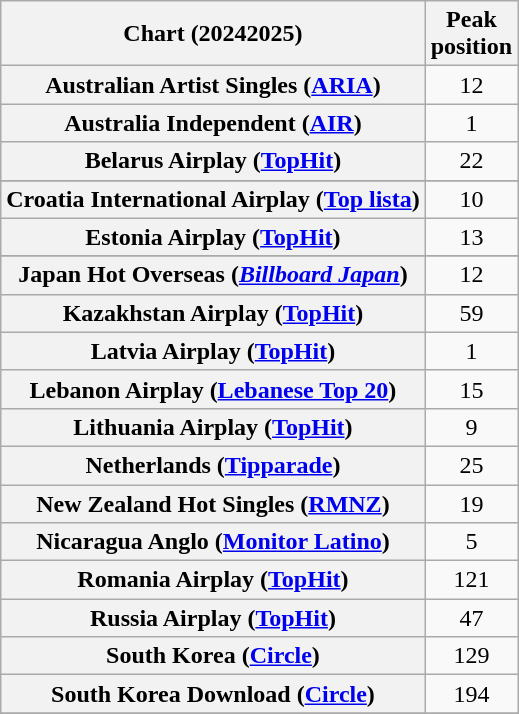<table class="wikitable sortable plainrowheaders" style="text-align:center">
<tr>
<th scope="col">Chart (20242025)</th>
<th scope="col">Peak<br>position</th>
</tr>
<tr>
<th scope="row">Australian Artist Singles (<a href='#'>ARIA</a>)</th>
<td>12</td>
</tr>
<tr>
<th scope="row">Australia Independent (<a href='#'>AIR</a>)</th>
<td>1</td>
</tr>
<tr>
<th scope="row">Belarus Airplay (<a href='#'>TopHit</a>)</th>
<td>22</td>
</tr>
<tr>
</tr>
<tr>
<th scope="row">Croatia International Airplay (<a href='#'>Top lista</a>)</th>
<td>10</td>
</tr>
<tr>
<th scope="row">Estonia Airplay (<a href='#'>TopHit</a>)</th>
<td>13</td>
</tr>
<tr>
</tr>
<tr>
<th scope="row">Japan Hot Overseas (<em><a href='#'>Billboard Japan</a></em>)</th>
<td>12</td>
</tr>
<tr>
<th scope="row">Kazakhstan Airplay (<a href='#'>TopHit</a>)</th>
<td>59</td>
</tr>
<tr>
<th scope="row">Latvia Airplay (<a href='#'>TopHit</a>)</th>
<td>1</td>
</tr>
<tr>
<th scope="row">Lebanon Airplay (<a href='#'>Lebanese Top 20</a>)</th>
<td>15</td>
</tr>
<tr>
<th scope="row">Lithuania Airplay (<a href='#'>TopHit</a>)</th>
<td>9</td>
</tr>
<tr>
<th scope="row">Netherlands (<a href='#'>Tipparade</a>)</th>
<td>25</td>
</tr>
<tr>
<th scope="row">New Zealand Hot Singles (<a href='#'>RMNZ</a>)</th>
<td>19</td>
</tr>
<tr>
<th scope="row">Nicaragua Anglo (<a href='#'>Monitor Latino</a>)</th>
<td>5</td>
</tr>
<tr>
<th scope="row">Romania Airplay (<a href='#'>TopHit</a>)</th>
<td>121</td>
</tr>
<tr>
<th scope="row">Russia Airplay (<a href='#'>TopHit</a>)</th>
<td>47</td>
</tr>
<tr>
<th scope="row">South Korea  (<a href='#'>Circle</a>)</th>
<td>129</td>
</tr>
<tr>
<th scope="row">South Korea Download (<a href='#'>Circle</a>)</th>
<td>194</td>
</tr>
<tr>
</tr>
<tr>
</tr>
</table>
